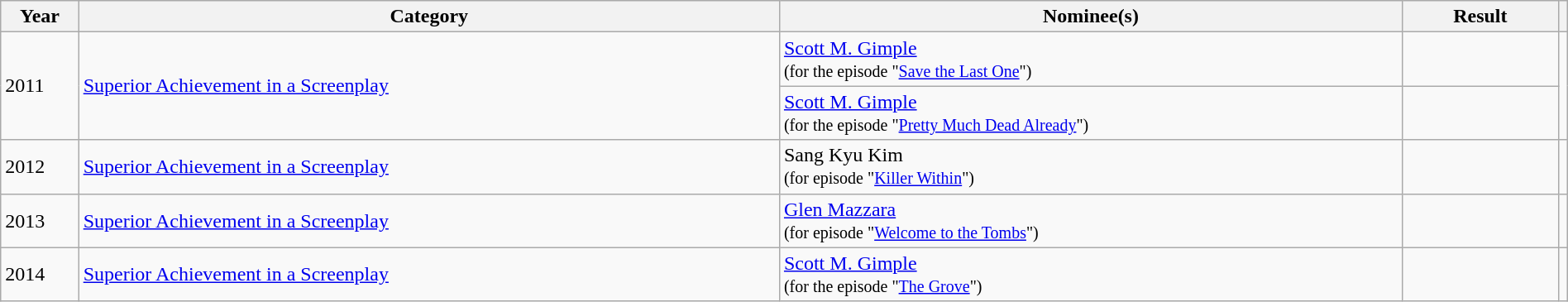<table class="wikitable" width=100%>
<tr>
<th width=5%>Year</th>
<th width=45%>Category</th>
<th width=40%>Nominee(s)</th>
<th width=10%>Result</th>
<th width=5%></th>
</tr>
<tr>
<td rowspan=2>2011</td>
<td rowspan=2><a href='#'>Superior Achievement in a Screenplay</a></td>
<td><a href='#'>Scott M. Gimple</a> <br><small> (for the episode "<a href='#'>Save the Last One</a>") </small></td>
<td></td>
<td rowspan="2"></td>
</tr>
<tr>
<td><a href='#'>Scott M. Gimple</a> <br><small> (for the episode "<a href='#'>Pretty Much Dead Already</a>") </small></td>
<td></td>
</tr>
<tr>
<td>2012</td>
<td><a href='#'>Superior Achievement in a Screenplay</a></td>
<td>Sang Kyu Kim <br><small>(for episode "<a href='#'>Killer Within</a>")</small></td>
<td></td>
<td></td>
</tr>
<tr>
<td>2013</td>
<td><a href='#'>Superior Achievement in a Screenplay</a></td>
<td><a href='#'>Glen Mazzara</a> <br> <small>(for episode "<a href='#'>Welcome to the Tombs</a>")</small></td>
<td></td>
<td></td>
</tr>
<tr>
<td>2014</td>
<td><a href='#'>Superior Achievement in a Screenplay</a></td>
<td><a href='#'>Scott M. Gimple</a> <br><small>(for the episode "<a href='#'>The Grove</a>")</small></td>
<td></td>
<td></td>
</tr>
</table>
